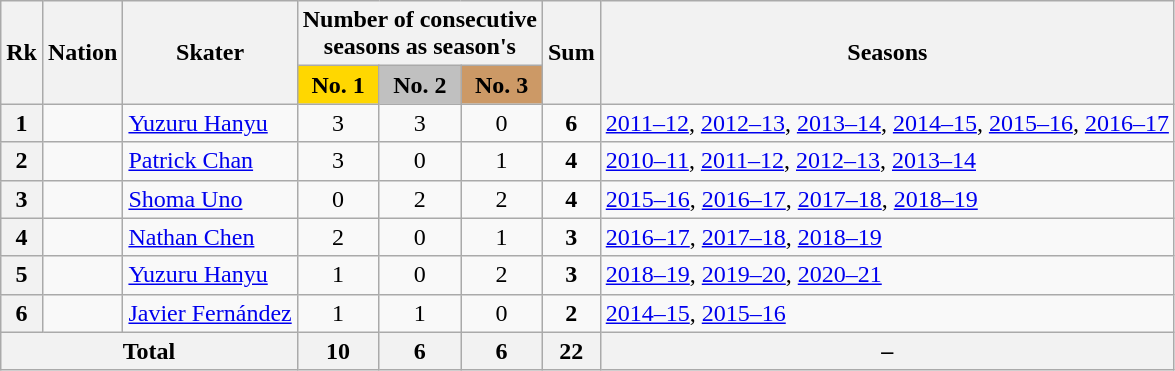<table class="wikitable sortable" style="text-align: center;">
<tr>
<th rowspan="2">Rk</th>
<th rowspan="2">Nation</th>
<th rowspan="2">Skater</th>
<th colspan="3">Number of consecutive<br>seasons as season's</th>
<th rowspan="2">Sum</th>
<th rowspan="2">Seasons</th>
</tr>
<tr>
<th style="background-color: gold;">No. 1</th>
<th style="background-color: silver;">No. 2</th>
<th style="background-color: #cc9966;">No. 3</th>
</tr>
<tr>
<th>1</th>
<td style="text-align: left;"></td>
<td style="text-align: left;"><a href='#'>Yuzuru Hanyu</a></td>
<td>3</td>
<td>3</td>
<td>0</td>
<td><strong>6</strong></td>
<td style="text-align: left;"><a href='#'>2011–12</a>, <a href='#'>2012–13</a>, <a href='#'>2013–14</a>, <a href='#'>2014–15</a>, <a href='#'>2015–16</a>, <a href='#'>2016–17</a></td>
</tr>
<tr>
<th>2</th>
<td style="text-align: left;"></td>
<td style="text-align: left;"><a href='#'>Patrick Chan</a></td>
<td>3</td>
<td>0</td>
<td>1</td>
<td><strong>4</strong></td>
<td style="text-align: left;"><a href='#'>2010–11</a>, <a href='#'>2011–12</a>, <a href='#'>2012–13</a>, <a href='#'>2013–14</a></td>
</tr>
<tr>
<th>3</th>
<td style="text-align: left;"></td>
<td style="text-align: left;"><a href='#'>Shoma Uno</a></td>
<td>0</td>
<td>2</td>
<td>2</td>
<td><strong>4</strong></td>
<td style="text-align: left;"><a href='#'>2015–16</a>, <a href='#'>2016–17</a>, <a href='#'>2017–18</a>, <a href='#'>2018–19</a></td>
</tr>
<tr>
<th>4</th>
<td style="text-align: left;"></td>
<td style="text-align: left;"><a href='#'>Nathan Chen</a></td>
<td>2</td>
<td>0</td>
<td>1</td>
<td><strong>3</strong></td>
<td style="text-align: left;"><a href='#'>2016–17</a>, <a href='#'>2017–18</a>, <a href='#'>2018–19</a></td>
</tr>
<tr>
<th>5</th>
<td style="text-align: left;"></td>
<td style="text-align: left;"><a href='#'>Yuzuru Hanyu</a></td>
<td>1</td>
<td>0</td>
<td>2</td>
<td><strong>3</strong></td>
<td style="text-align: left;"><a href='#'>2018–19</a>, <a href='#'>2019–20</a>, <a href='#'>2020–21</a></td>
</tr>
<tr>
<th>6</th>
<td style="text-align: left;"></td>
<td style="text-align: left;"><a href='#'>Javier Fernández</a></td>
<td>1</td>
<td>1</td>
<td>0</td>
<td><strong>2</strong></td>
<td style="text-align: left;"><a href='#'>2014–15</a>, <a href='#'>2015–16</a></td>
</tr>
<tr class="sortbottom">
<th colspan="3">Total</th>
<th>10</th>
<th>6</th>
<th>6</th>
<th>22</th>
<th>–</th>
</tr>
</table>
